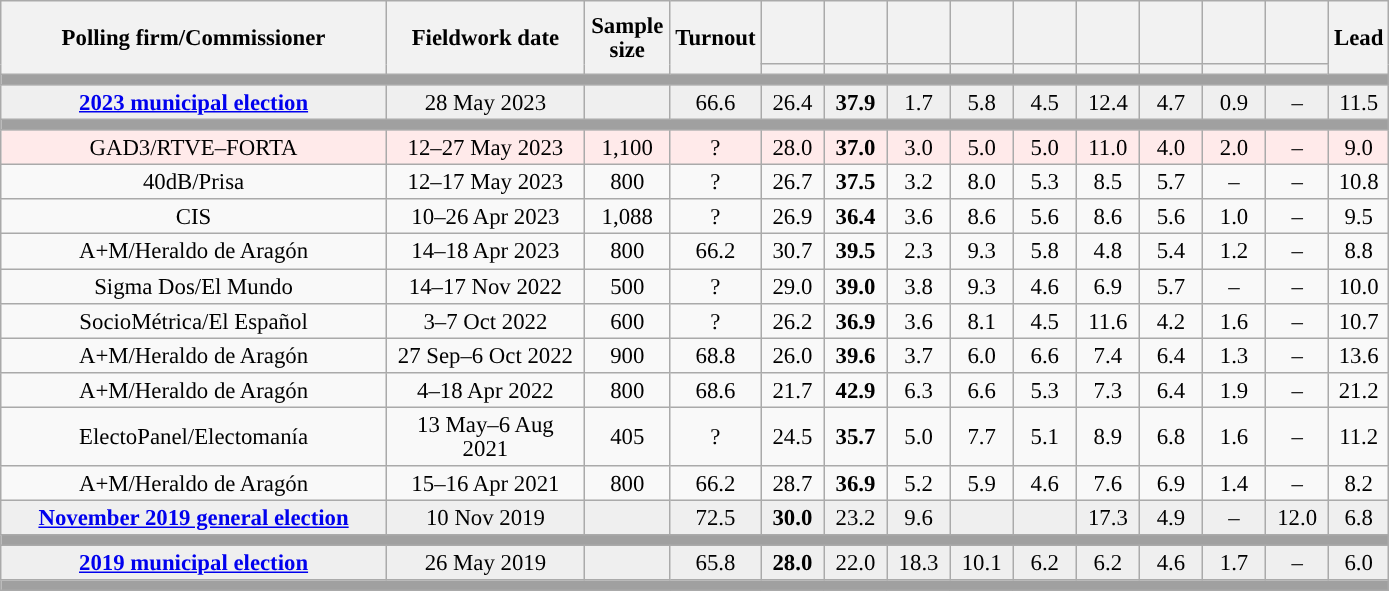<table class="wikitable collapsible collapsed" style="text-align:center; font-size:95%; line-height:16px;">
<tr style="height:42px;">
<th style="width:250px;" rowspan="2">Polling firm/Commissioner</th>
<th style="width:125px;" rowspan="2">Fieldwork date</th>
<th style="width:50px;" rowspan="2">Sample size</th>
<th style="width:45px;" rowspan="2">Turnout</th>
<th style="width:35px;"></th>
<th style="width:35px;"></th>
<th style="width:35px;"></th>
<th style="width:35px;"></th>
<th style="width:35px;"></th>
<th style="width:35px;"></th>
<th style="width:35px;"></th>
<th style="width:35px;"></th>
<th style="width:35px;"></th>
<th style="width:30px;" rowspan="2">Lead</th>
</tr>
<tr>
<th style="color:inherit;background:"></th>
<th style="color:inherit;background:"></th>
<th style="color:inherit;background:"></th>
<th style="color:inherit;background:"></th>
<th style="color:inherit;background:"></th>
<th style="color:inherit;background:"></th>
<th style="color:inherit;background:"></th>
<th style="color:inherit;background:"></th>
<th style="color:inherit;background:"></th>
</tr>
<tr>
<td colspan="14" style="background:#A0A0A0"></td>
</tr>
<tr style="background:#EFEFEF;">
<td><strong><a href='#'>2023 municipal election</a></strong></td>
<td>28 May 2023</td>
<td></td>
<td>66.6</td>
<td>26.4<br></td>
<td><strong>37.9</strong><br></td>
<td>1.7<br></td>
<td>5.8<br></td>
<td>4.5<br></td>
<td>12.4<br></td>
<td>4.7<br></td>
<td>0.9<br></td>
<td>–</td>
<td style="background:">11.5</td>
</tr>
<tr>
<td colspan="14" style="background:#A0A0A0"></td>
</tr>
<tr style="background:#FFEAEA;">
<td>GAD3/RTVE–FORTA</td>
<td>12–27 May 2023</td>
<td>1,100</td>
<td>?</td>
<td>28.0<br></td>
<td><strong>37.0</strong><br></td>
<td>3.0<br></td>
<td>5.0<br></td>
<td>5.0<br></td>
<td>11.0<br></td>
<td>4.0<br></td>
<td>2.0<br></td>
<td>–</td>
<td style="background:">9.0</td>
</tr>
<tr>
<td>40dB/Prisa</td>
<td>12–17 May 2023</td>
<td>800</td>
<td>?</td>
<td>26.7<br></td>
<td><strong>37.5</strong><br></td>
<td>3.2<br></td>
<td>8.0<br></td>
<td>5.3<br></td>
<td>8.5<br></td>
<td>5.7<br></td>
<td>–</td>
<td>–</td>
<td style="background:">10.8</td>
</tr>
<tr>
<td>CIS</td>
<td>10–26 Apr 2023</td>
<td>1,088</td>
<td>?</td>
<td>26.9<br></td>
<td><strong>36.4</strong><br></td>
<td>3.6<br></td>
<td>8.6<br></td>
<td>5.6<br></td>
<td>8.6<br></td>
<td>5.6<br></td>
<td>1.0<br></td>
<td>–</td>
<td style="background:">9.5</td>
</tr>
<tr>
<td>A+M/Heraldo de Aragón</td>
<td>14–18 Apr 2023</td>
<td>800</td>
<td>66.2</td>
<td>30.7<br></td>
<td><strong>39.5</strong><br></td>
<td>2.3<br></td>
<td>9.3<br></td>
<td>5.8<br></td>
<td>4.8<br></td>
<td>5.4<br></td>
<td>1.2<br></td>
<td>–</td>
<td style="background:">8.8</td>
</tr>
<tr>
<td>Sigma Dos/El Mundo</td>
<td>14–17 Nov 2022</td>
<td>500</td>
<td>?</td>
<td>29.0<br></td>
<td><strong>39.0</strong><br></td>
<td>3.8<br></td>
<td>9.3<br></td>
<td>4.6<br></td>
<td>6.9<br></td>
<td>5.7<br></td>
<td>–</td>
<td>–</td>
<td style="background:">10.0</td>
</tr>
<tr>
<td>SocioMétrica/El Español</td>
<td>3–7 Oct 2022</td>
<td>600</td>
<td>?</td>
<td>26.2<br></td>
<td><strong>36.9</strong><br></td>
<td>3.6<br></td>
<td>8.1<br></td>
<td>4.5<br></td>
<td>11.6<br></td>
<td>4.2<br></td>
<td>1.6<br></td>
<td>–</td>
<td style="background:">10.7</td>
</tr>
<tr>
<td>A+M/Heraldo de Aragón</td>
<td>27 Sep–6 Oct 2022</td>
<td>900</td>
<td>68.8</td>
<td>26.0<br></td>
<td><strong>39.6</strong><br></td>
<td>3.7<br></td>
<td>6.0<br></td>
<td>6.6<br></td>
<td>7.4<br></td>
<td>6.4<br></td>
<td>1.3<br></td>
<td>–</td>
<td style="background:">13.6</td>
</tr>
<tr>
<td>A+M/Heraldo de Aragón</td>
<td>4–18 Apr 2022</td>
<td>800</td>
<td>68.6</td>
<td>21.7<br></td>
<td><strong>42.9</strong><br></td>
<td>6.3<br></td>
<td>6.6<br></td>
<td>5.3<br></td>
<td>7.3<br></td>
<td>6.4<br></td>
<td>1.9<br></td>
<td>–</td>
<td style="background:">21.2</td>
</tr>
<tr>
<td>ElectoPanel/Electomanía</td>
<td>13 May–6 Aug 2021</td>
<td>405</td>
<td>?</td>
<td>24.5<br></td>
<td><strong>35.7</strong><br></td>
<td>5.0<br></td>
<td>7.7<br></td>
<td>5.1<br></td>
<td>8.9<br></td>
<td>6.8<br></td>
<td>1.6<br></td>
<td>–</td>
<td style="background:">11.2</td>
</tr>
<tr>
<td>A+M/Heraldo de Aragón</td>
<td>15–16 Apr 2021</td>
<td>800</td>
<td>66.2</td>
<td>28.7<br></td>
<td><strong>36.9</strong><br></td>
<td>5.2<br></td>
<td>5.9<br></td>
<td>4.6<br></td>
<td>7.6<br></td>
<td>6.9<br></td>
<td>1.4<br></td>
<td>–</td>
<td style="background:">8.2</td>
</tr>
<tr style="background:#EFEFEF;">
<td><strong><a href='#'>November 2019 general election</a></strong></td>
<td>10 Nov 2019</td>
<td></td>
<td>72.5</td>
<td><strong>30.0</strong><br></td>
<td>23.2<br></td>
<td>9.6<br></td>
<td></td>
<td></td>
<td>17.3<br></td>
<td>4.9<br></td>
<td>–</td>
<td>12.0<br></td>
<td style="background:">6.8</td>
</tr>
<tr>
<td colspan="14" style="background:#A0A0A0"></td>
</tr>
<tr style="background:#EFEFEF;">
<td><strong><a href='#'>2019 municipal election</a></strong></td>
<td>26 May 2019</td>
<td></td>
<td>65.8</td>
<td><strong>28.0</strong><br></td>
<td>22.0<br></td>
<td>18.3<br></td>
<td>10.1<br></td>
<td>6.2<br></td>
<td>6.2<br></td>
<td>4.6<br></td>
<td>1.7<br></td>
<td>–</td>
<td style="background:">6.0</td>
</tr>
<tr>
<td colspan="14" style="background:#A0A0A0"></td>
</tr>
</table>
